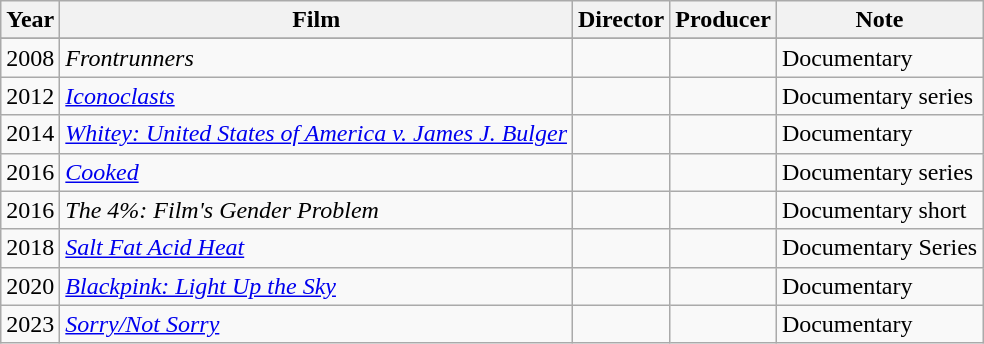<table class="wikitable sortable" style="text-align:left">
<tr>
<th>Year</th>
<th>Film</th>
<th>Director</th>
<th>Producer</th>
<th>Note</th>
</tr>
<tr>
</tr>
<tr>
<td>2008</td>
<td><em>Frontrunners</em></td>
<td></td>
<td></td>
<td>Documentary</td>
</tr>
<tr>
<td>2012</td>
<td><em><a href='#'>Iconoclasts</a></em></td>
<td></td>
<td></td>
<td>Documentary series</td>
</tr>
<tr>
<td>2014</td>
<td><em><a href='#'>Whitey: United States of America v. James J. Bulger</a></em></td>
<td></td>
<td></td>
<td>Documentary</td>
</tr>
<tr>
<td>2016</td>
<td><em><a href='#'>Cooked</a></em></td>
<td></td>
<td></td>
<td>Documentary series</td>
</tr>
<tr>
<td>2016</td>
<td><em>The 4%: Film's Gender Problem</em></td>
<td></td>
<td></td>
<td>Documentary short</td>
</tr>
<tr>
<td>2018</td>
<td><em><a href='#'>Salt Fat Acid Heat</a></em></td>
<td></td>
<td></td>
<td>Documentary Series</td>
</tr>
<tr>
<td>2020</td>
<td><em><a href='#'>Blackpink: Light Up the Sky</a></em></td>
<td></td>
<td></td>
<td>Documentary</td>
</tr>
<tr>
<td>2023</td>
<td><em><a href='#'>Sorry/Not Sorry</a></em></td>
<td></td>
<td></td>
<td>Documentary</td>
</tr>
</table>
